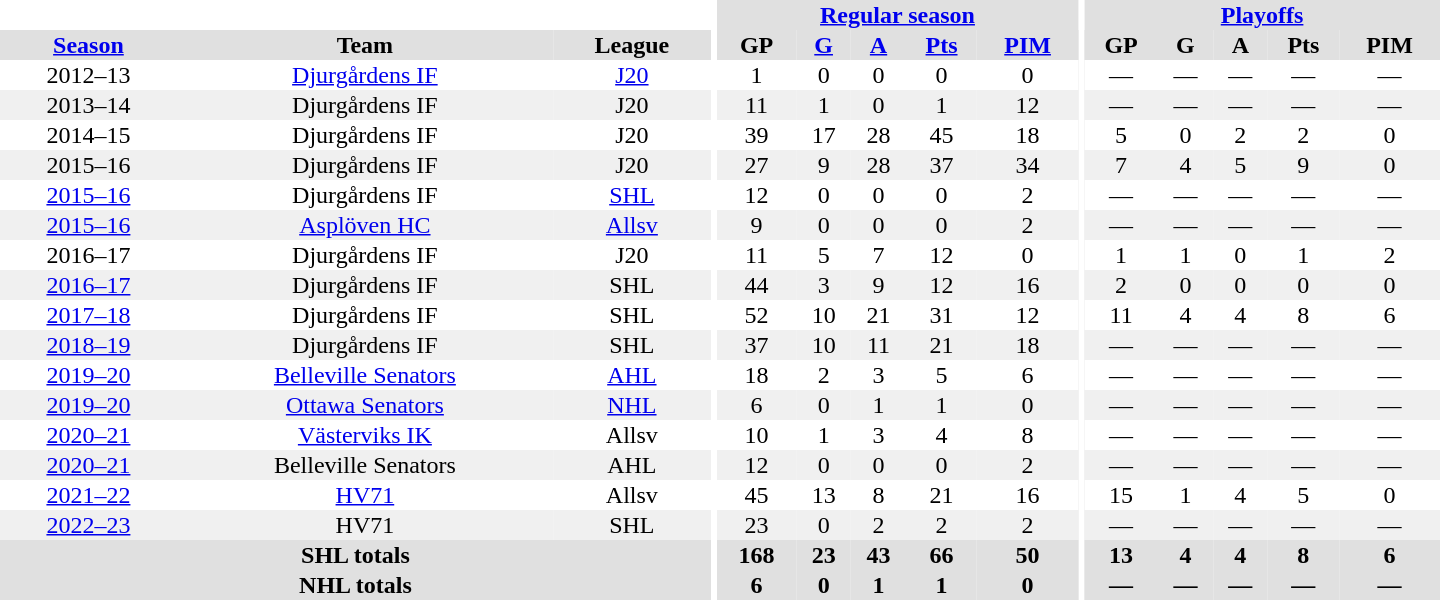<table border="0" cellpadding="1" cellspacing="0" style="text-align:center; width:60em">
<tr bgcolor="#e0e0e0">
<th colspan="3" bgcolor="#ffffff"></th>
<th rowspan="99" bgcolor="#ffffff"></th>
<th colspan="5"><a href='#'>Regular season</a></th>
<th rowspan="99" bgcolor="#ffffff"></th>
<th colspan="5"><a href='#'>Playoffs</a></th>
</tr>
<tr bgcolor="#e0e0e0">
<th><a href='#'>Season</a></th>
<th>Team</th>
<th>League</th>
<th>GP</th>
<th><a href='#'>G</a></th>
<th><a href='#'>A</a></th>
<th><a href='#'>Pts</a></th>
<th><a href='#'>PIM</a></th>
<th>GP</th>
<th>G</th>
<th>A</th>
<th>Pts</th>
<th>PIM</th>
</tr>
<tr>
<td>2012–13</td>
<td><a href='#'>Djurgårdens IF</a></td>
<td><a href='#'>J20</a></td>
<td>1</td>
<td>0</td>
<td>0</td>
<td>0</td>
<td>0</td>
<td>—</td>
<td>—</td>
<td>—</td>
<td>—</td>
<td>—</td>
</tr>
<tr style="background:#f0f0f0;">
<td>2013–14</td>
<td>Djurgårdens IF</td>
<td>J20</td>
<td>11</td>
<td>1</td>
<td>0</td>
<td>1</td>
<td>12</td>
<td>—</td>
<td>—</td>
<td>—</td>
<td>—</td>
<td>—</td>
</tr>
<tr>
<td>2014–15</td>
<td>Djurgårdens IF</td>
<td>J20</td>
<td>39</td>
<td>17</td>
<td>28</td>
<td>45</td>
<td>18</td>
<td>5</td>
<td>0</td>
<td>2</td>
<td>2</td>
<td>0</td>
</tr>
<tr style="background:#f0f0f0;">
<td>2015–16</td>
<td>Djurgårdens IF</td>
<td>J20</td>
<td>27</td>
<td>9</td>
<td>28</td>
<td>37</td>
<td>34</td>
<td>7</td>
<td>4</td>
<td>5</td>
<td>9</td>
<td>0</td>
</tr>
<tr>
<td><a href='#'>2015–16</a></td>
<td>Djurgårdens IF</td>
<td><a href='#'>SHL</a></td>
<td>12</td>
<td>0</td>
<td>0</td>
<td>0</td>
<td>2</td>
<td>—</td>
<td>—</td>
<td>—</td>
<td>—</td>
<td>—</td>
</tr>
<tr style="background:#f0f0f0;">
<td><a href='#'>2015–16</a></td>
<td><a href='#'>Asplöven HC</a></td>
<td><a href='#'>Allsv</a></td>
<td>9</td>
<td>0</td>
<td>0</td>
<td>0</td>
<td>2</td>
<td>—</td>
<td>—</td>
<td>—</td>
<td>—</td>
<td>—</td>
</tr>
<tr>
<td>2016–17</td>
<td>Djurgårdens IF</td>
<td>J20</td>
<td>11</td>
<td>5</td>
<td>7</td>
<td>12</td>
<td>0</td>
<td>1</td>
<td>1</td>
<td>0</td>
<td>1</td>
<td>2</td>
</tr>
<tr style="background:#f0f0f0;">
<td><a href='#'>2016–17</a></td>
<td>Djurgårdens IF</td>
<td>SHL</td>
<td>44</td>
<td>3</td>
<td>9</td>
<td>12</td>
<td>16</td>
<td>2</td>
<td>0</td>
<td>0</td>
<td>0</td>
<td>0</td>
</tr>
<tr>
<td><a href='#'>2017–18</a></td>
<td>Djurgårdens IF</td>
<td>SHL</td>
<td>52</td>
<td>10</td>
<td>21</td>
<td>31</td>
<td>12</td>
<td>11</td>
<td>4</td>
<td>4</td>
<td>8</td>
<td>6</td>
</tr>
<tr style="background:#f0f0f0;">
<td><a href='#'>2018–19</a></td>
<td>Djurgårdens IF</td>
<td>SHL</td>
<td>37</td>
<td>10</td>
<td>11</td>
<td>21</td>
<td>18</td>
<td>—</td>
<td>—</td>
<td>—</td>
<td>—</td>
<td>—</td>
</tr>
<tr>
<td><a href='#'>2019–20</a></td>
<td><a href='#'>Belleville Senators</a></td>
<td><a href='#'>AHL</a></td>
<td>18</td>
<td>2</td>
<td>3</td>
<td>5</td>
<td>6</td>
<td>—</td>
<td>—</td>
<td>—</td>
<td>—</td>
<td>—</td>
</tr>
<tr style="background:#f0f0f0;">
<td><a href='#'>2019–20</a></td>
<td><a href='#'>Ottawa Senators</a></td>
<td><a href='#'>NHL</a></td>
<td>6</td>
<td>0</td>
<td>1</td>
<td>1</td>
<td>0</td>
<td>—</td>
<td>—</td>
<td>—</td>
<td>—</td>
<td>—</td>
</tr>
<tr>
<td><a href='#'>2020–21</a></td>
<td><a href='#'>Västerviks IK</a></td>
<td>Allsv</td>
<td>10</td>
<td>1</td>
<td>3</td>
<td>4</td>
<td>8</td>
<td>—</td>
<td>—</td>
<td>—</td>
<td>—</td>
<td>—</td>
</tr>
<tr style="background:#f0f0f0;">
<td><a href='#'>2020–21</a></td>
<td>Belleville Senators</td>
<td>AHL</td>
<td>12</td>
<td>0</td>
<td>0</td>
<td>0</td>
<td>2</td>
<td>—</td>
<td>—</td>
<td>—</td>
<td>—</td>
<td>—</td>
</tr>
<tr>
<td><a href='#'>2021–22</a></td>
<td><a href='#'>HV71</a></td>
<td>Allsv</td>
<td>45</td>
<td>13</td>
<td>8</td>
<td>21</td>
<td>16</td>
<td>15</td>
<td>1</td>
<td>4</td>
<td>5</td>
<td>0</td>
</tr>
<tr style="background:#f0f0f0;">
<td><a href='#'>2022–23</a></td>
<td>HV71</td>
<td>SHL</td>
<td>23</td>
<td>0</td>
<td>2</td>
<td>2</td>
<td>2</td>
<td>—</td>
<td>—</td>
<td>—</td>
<td>—</td>
<td>—</td>
</tr>
<tr style="background:#e0e0e0;">
<th colspan="3">SHL totals</th>
<th>168</th>
<th>23</th>
<th>43</th>
<th>66</th>
<th>50</th>
<th>13</th>
<th>4</th>
<th>4</th>
<th>8</th>
<th>6</th>
</tr>
<tr style="background:#e0e0e0;">
<th colspan="3">NHL totals</th>
<th>6</th>
<th>0</th>
<th>1</th>
<th>1</th>
<th>0</th>
<th>—</th>
<th>—</th>
<th>—</th>
<th>—</th>
<th>—</th>
</tr>
</table>
